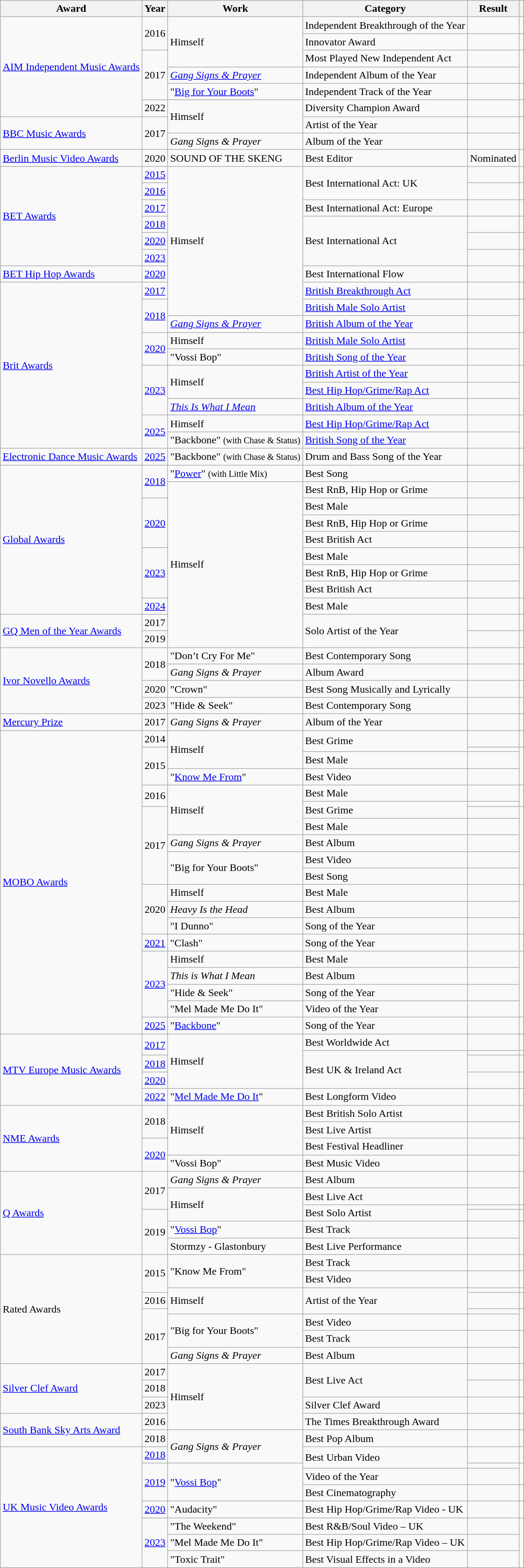<table class="wikitable">
<tr>
<th scope="col">Award</th>
<th scope="col">Year</th>
<th scope="col">Work</th>
<th scope="col">Category</th>
<th scope="col">Result</th>
<th scope="col"></th>
</tr>
<tr>
<td rowspan="6"><a href='#'>AIM Independent Music Awards</a></td>
<td rowspan="2">2016</td>
<td rowspan="3">Himself</td>
<td>Independent Breakthrough of the Year</td>
<td></td>
<td style="text-align:center;"></td>
</tr>
<tr>
<td>Innovator Award</td>
<td></td>
<td style="text-align:center;"></td>
</tr>
<tr>
<td rowspan="3">2017</td>
<td>Most Played New Independent Act</td>
<td></td>
<td rowspan="2" style="text-align:center;"></td>
</tr>
<tr>
<td><em><a href='#'>Gang Signs & Prayer</a></em></td>
<td>Independent Album of the Year</td>
<td></td>
</tr>
<tr>
<td>"<a href='#'>Big for Your Boots</a>"</td>
<td>Independent Track of the Year</td>
<td></td>
<td style="text-align:center;"></td>
</tr>
<tr>
<td>2022</td>
<td rowspan="2">Himself</td>
<td>Diversity Champion Award</td>
<td></td>
<td style="text-align:center;"></td>
</tr>
<tr>
<td rowspan="2"><a href='#'>BBC Music Awards</a></td>
<td rowspan="2">2017</td>
<td>Artist of the Year</td>
<td></td>
<td rowspan="2" style="text-align:center;"></td>
</tr>
<tr>
<td><em>Gang Signs & Prayer</em></td>
<td>Album of the Year</td>
<td></td>
</tr>
<tr>
<td><a href='#'>Berlin Music Video Awards</a></td>
<td>2020</td>
<td>SOUND OF THE SKENG</td>
<td>Best Editor</td>
<td>Nominated</td>
<td></td>
</tr>
<tr>
<td rowspan="6"><a href='#'>BET Awards</a></td>
<td><a href='#'>2015</a></td>
<td rowspan="9">Himself</td>
<td rowspan="2">Best International Act: UK</td>
<td></td>
<td style="text-align:center;"></td>
</tr>
<tr>
<td><a href='#'>2016</a></td>
<td></td>
<td style="text-align:center;"></td>
</tr>
<tr>
<td><a href='#'>2017</a></td>
<td>Best International Act: Europe</td>
<td></td>
<td style="text-align:center;"></td>
</tr>
<tr>
<td><a href='#'>2018</a></td>
<td rowspan="3">Best International Act</td>
<td></td>
<td style="text-align:center;"></td>
</tr>
<tr>
<td><a href='#'>2020</a></td>
<td></td>
<td style="text-align:center;"></td>
</tr>
<tr>
<td><a href='#'>2023</a></td>
<td></td>
<td style="text-align:center;"></td>
</tr>
<tr>
<td><a href='#'>BET Hip Hop Awards</a></td>
<td><a href='#'>2020</a></td>
<td rowspan="1">Best International Flow</td>
<td></td>
<td style="text-align:center;"></td>
</tr>
<tr>
<td rowspan="10"><a href='#'>Brit Awards</a></td>
<td><a href='#'>2017</a></td>
<td><a href='#'>British Breakthrough Act</a></td>
<td></td>
<td style="text-align:center;"></td>
</tr>
<tr>
<td rowspan="2"><a href='#'>2018</a></td>
<td><a href='#'>British Male Solo Artist</a></td>
<td></td>
<td rowspan="2" style="text-align:center;"></td>
</tr>
<tr>
<td><em><a href='#'>Gang Signs & Prayer</a></em></td>
<td><a href='#'>British Album of the Year</a></td>
<td></td>
</tr>
<tr>
<td rowspan="2"><a href='#'>2020</a></td>
<td>Himself</td>
<td><a href='#'>British Male Solo Artist</a></td>
<td></td>
<td rowspan="2" style="text-align:center;"></td>
</tr>
<tr>
<td>"Vossi Bop"</td>
<td><a href='#'>British Song of the Year</a></td>
<td></td>
</tr>
<tr>
<td rowspan="3"><a href='#'>2023</a></td>
<td rowspan="2">Himself</td>
<td><a href='#'>British Artist of the Year</a></td>
<td></td>
<td rowspan="3" style="text-align:center;"></td>
</tr>
<tr>
<td><a href='#'>Best Hip Hop/Grime/Rap Act</a></td>
<td></td>
</tr>
<tr>
<td><em><a href='#'>This Is What I Mean</a></em></td>
<td><a href='#'>British Album of the Year</a></td>
<td></td>
</tr>
<tr>
<td rowspan="2"><a href='#'>2025</a></td>
<td>Himself</td>
<td><a href='#'>Best Hip Hop/Grime/Rap Act</a></td>
<td></td>
<td rowspan="2"></td>
</tr>
<tr>
<td>"Backbone" <small>(with Chase & Status)</small></td>
<td><a href='#'>British Song of the Year</a></td>
<td></td>
</tr>
<tr>
<td><a href='#'>Electronic Dance Music Awards</a></td>
<td><a href='#'>2025</a></td>
<td>"Backbone" <small>(with Chase & Status)</small></td>
<td rowspan="1">Drum and Bass Song of the Year</td>
<td></td>
<td style="text-align:center;"></td>
</tr>
<tr>
<td rowspan="9"><a href='#'>Global Awards</a></td>
<td rowspan="2"><a href='#'>2018</a></td>
<td>"<a href='#'>Power</a>" <small>(with Little Mix)</small></td>
<td>Best Song</td>
<td></td>
<td rowspan="2" style="text-align:center;"></td>
</tr>
<tr>
<td rowspan="10">Himself</td>
<td>Best RnB, Hip Hop or Grime</td>
<td></td>
</tr>
<tr>
<td rowspan="3"><a href='#'>2020</a></td>
<td>Best Male</td>
<td></td>
<td rowspan="3" style="text-align:center;"></td>
</tr>
<tr>
<td>Best RnB, Hip Hop or Grime</td>
<td></td>
</tr>
<tr>
<td>Best British Act</td>
<td></td>
</tr>
<tr>
<td rowspan="3"><a href='#'>2023</a></td>
<td>Best Male</td>
<td></td>
<td rowspan="3" style="text-align:center;"></td>
</tr>
<tr>
<td>Best RnB, Hip Hop or Grime</td>
<td></td>
</tr>
<tr>
<td>Best British Act</td>
<td></td>
</tr>
<tr>
<td><a href='#'>2024</a></td>
<td>Best Male</td>
<td></td>
<td style="text-align:center;"></td>
</tr>
<tr>
<td rowspan="2"><a href='#'>GQ Men of the Year Awards</a></td>
<td>2017</td>
<td rowspan="2">Solo Artist of the Year</td>
<td></td>
<td style="text-align:center;"></td>
</tr>
<tr>
<td>2019</td>
<td></td>
<td style="text-align:center;"></td>
</tr>
<tr>
<td rowspan="4"><a href='#'>Ivor Novello Awards</a></td>
<td rowspan="2">2018</td>
<td>"Don’t Cry For Me"</td>
<td>Best Contemporary Song</td>
<td></td>
<td style="text-align:center;"></td>
</tr>
<tr>
<td><em>Gang Signs & Prayer</em></td>
<td>Album Award</td>
<td></td>
<td style="text-align:center;"></td>
</tr>
<tr>
<td>2020</td>
<td>"Crown"</td>
<td>Best Song Musically and Lyrically</td>
<td></td>
<td style="text-align:center;"></td>
</tr>
<tr>
<td>2023</td>
<td>"Hide & Seek"</td>
<td>Best Contemporary Song</td>
<td></td>
<td style="text-align:center;"></td>
</tr>
<tr>
<td><a href='#'>Mercury Prize</a></td>
<td>2017</td>
<td><em>Gang Signs & Prayer</em></td>
<td>Album of the Year</td>
<td></td>
<td style="text-align:center;"></td>
</tr>
<tr>
<td rowspan="20"><a href='#'>MOBO Awards</a></td>
<td>2014</td>
<td rowspan="3">Himself</td>
<td rowspan="2">Best Grime</td>
<td></td>
<td style="text-align:center;"></td>
</tr>
<tr>
<td rowspan="3">2015</td>
<td></td>
<td rowspan="3" style="text-align:center;"></td>
</tr>
<tr>
<td>Best Male</td>
<td></td>
</tr>
<tr>
<td>"<a href='#'>Know Me From</a>"</td>
<td>Best Video</td>
<td></td>
</tr>
<tr>
<td rowspan="2">2016</td>
<td rowspan="4">Himself</td>
<td>Best Male</td>
<td></td>
<td rowspan="2" style="text-align:center;"></td>
</tr>
<tr>
<td rowspan="2">Best Grime</td>
<td></td>
</tr>
<tr>
<td rowspan="5">2017</td>
<td></td>
<td rowspan="5" style="text-align:center;"></td>
</tr>
<tr>
<td>Best Male</td>
<td></td>
</tr>
<tr>
<td><em>Gang Signs & Prayer</em></td>
<td>Best Album</td>
<td></td>
</tr>
<tr>
<td rowspan="2">"Big for Your Boots"</td>
<td>Best Video</td>
<td></td>
</tr>
<tr>
<td>Best Song</td>
<td></td>
</tr>
<tr>
<td rowspan="3">2020</td>
<td>Himself</td>
<td>Best Male</td>
<td></td>
<td rowspan="3" style="text-align:center;"></td>
</tr>
<tr>
<td><em>Heavy Is the Head</em></td>
<td>Best Album</td>
<td></td>
</tr>
<tr>
<td>"I Dunno" </td>
<td>Song of the Year</td>
<td></td>
</tr>
<tr>
<td><a href='#'>2021</a></td>
<td>"Clash"</td>
<td>Song of the Year</td>
<td></td>
<td style="text-align:center;"></td>
</tr>
<tr>
<td rowspan="4"><a href='#'>2023</a></td>
<td>Himself</td>
<td>Best Male</td>
<td></td>
<td rowspan="4" style="text-align:center;"></td>
</tr>
<tr>
<td><em>This is What I Mean</em></td>
<td>Best Album</td>
<td></td>
</tr>
<tr>
<td>"Hide & Seek" </td>
<td>Song of the Year</td>
<td></td>
</tr>
<tr>
<td>"Mel Made Me Do It"</td>
<td>Video of the Year</td>
<td></td>
</tr>
<tr>
<td><a href='#'>2025</a></td>
<td>"<a href='#'>Backbone</a>"</td>
<td>Song of the Year</td>
<td></td>
<td style="text-align:center;"></td>
</tr>
<tr>
<td rowspan="5"><a href='#'>MTV Europe Music Awards</a></td>
<td rowspan="2"><a href='#'>2017</a></td>
<td rowspan="4">Himself</td>
<td>Best Worldwide Act</td>
<td></td>
<td style="text-align:center;"></td>
</tr>
<tr>
<td rowspan="3">Best UK & Ireland Act</td>
<td></td>
<td style="text-align:center;"></td>
</tr>
<tr>
<td><a href='#'>2018</a></td>
<td></td>
<td style="text-align:center;"></td>
</tr>
<tr>
<td><a href='#'>2020</a></td>
<td></td>
<td style="text-align:center;"></td>
</tr>
<tr>
<td><a href='#'>2022</a></td>
<td>"<a href='#'>Mel Made Me Do It</a>"</td>
<td>Best Longform Video</td>
<td></td>
<td style="text-align:center;"></td>
</tr>
<tr>
<td rowspan="4"><a href='#'>NME Awards</a></td>
<td rowspan="2">2018</td>
<td rowspan="3">Himself</td>
<td>Best British Solo Artist</td>
<td></td>
<td rowspan="2" style="text-align:center;"></td>
</tr>
<tr>
<td>Best Live Artist</td>
<td></td>
</tr>
<tr>
<td rowspan="2"><a href='#'>2020</a></td>
<td>Best Festival Headliner</td>
<td></td>
<td rowspan="2" style="text-align:center;"></td>
</tr>
<tr>
<td>"Vossi Bop"</td>
<td>Best Music Video</td>
<td></td>
</tr>
<tr>
<td rowspan="6"><a href='#'>Q Awards</a></td>
<td rowspan="3">2017</td>
<td><em>Gang Signs & Prayer</em></td>
<td>Best Album</td>
<td></td>
<td rowspan="2" style="text-align:center;"></td>
</tr>
<tr>
<td rowspan="3">Himself</td>
<td>Best Live Act</td>
<td></td>
</tr>
<tr>
<td rowspan="2">Best Solo Artist</td>
<td></td>
<td style="text-align:center;"></td>
</tr>
<tr>
<td rowspan="3">2019</td>
<td></td>
<td style="text-align:center;"></td>
</tr>
<tr>
<td>"<a href='#'>Vossi Bop</a>"</td>
<td>Best Track</td>
<td></td>
<td rowspan="2" style="text-align:center;"></td>
</tr>
<tr>
<td>Stormzy - Glastonbury</td>
<td>Best Live Performance</td>
<td></td>
</tr>
<tr>
<td rowspan="8">Rated Awards</td>
<td rowspan="3">2015</td>
<td rowspan="2">"Know Me From"</td>
<td>Best Track</td>
<td></td>
<td style="text-align:center;"></td>
</tr>
<tr>
<td>Best Video</td>
<td></td>
<td style="text-align:center;"></td>
</tr>
<tr>
<td rowspan="3">Himself</td>
<td rowspan="3">Artist of the Year</td>
<td></td>
<td style="text-align:center;"></td>
</tr>
<tr>
<td>2016</td>
<td></td>
<td style="text-align:center;"></td>
</tr>
<tr>
<td rowspan="4">2017</td>
<td></td>
<td rowspan="2" style="text-align:center;"></td>
</tr>
<tr>
<td rowspan="2">"Big for Your Boots"</td>
<td>Best Video</td>
<td></td>
</tr>
<tr>
<td>Best Track</td>
<td></td>
<td rowspan="2" style="text-align:center;"></td>
</tr>
<tr>
<td><em>Gang Signs & Prayer</em></td>
<td>Best Album</td>
<td></td>
</tr>
<tr>
<td rowspan="3"><a href='#'>Silver Clef Award</a></td>
<td>2017</td>
<td rowspan="4">Himself</td>
<td rowspan="2">Best Live Act</td>
<td></td>
<td style="text-align:center;"></td>
</tr>
<tr>
<td>2018</td>
<td></td>
<td style="text-align:center;"></td>
</tr>
<tr>
<td>2023</td>
<td>Silver Clef Award</td>
<td></td>
<td style="text-align:center;"></td>
</tr>
<tr>
<td rowspan="2"><a href='#'>South Bank Sky Arts Award</a></td>
<td>2016</td>
<td>The Times Breakthrough Award</td>
<td></td>
<td style="text-align:center;"></td>
</tr>
<tr>
<td>2018</td>
<td rowspan="2"><em>Gang Signs & Prayer</em></td>
<td>Best Pop Album</td>
<td></td>
<td style="text-align:center;"></td>
</tr>
<tr>
<td rowspan="8"><a href='#'>UK Music Video Awards</a></td>
<td><a href='#'>2018</a></td>
<td rowspan="2">Best Urban Video</td>
<td></td>
<td style="text-align:center;"></td>
</tr>
<tr>
<td rowspan="3"><a href='#'>2019</a></td>
<td rowspan="3">"<a href='#'>Vossi Bop</a>"</td>
<td></td>
<td rowspan="2" style="text-align:center;"></td>
</tr>
<tr>
<td>Video of the Year</td>
<td></td>
</tr>
<tr>
<td>Best Cinematography</td>
<td></td>
<td style="text-align:center;"></td>
</tr>
<tr>
<td><a href='#'>2020</a></td>
<td>"Audacity" </td>
<td>Best Hip Hop/Grime/Rap Video - UK</td>
<td></td>
<td style="text-align:center;"></td>
</tr>
<tr>
<td rowspan="3"><a href='#'>2023</a></td>
<td>"The Weekend" </td>
<td>Best R&B/Soul Video – UK</td>
<td></td>
<td rowspan="3" style="text-align:center;"></td>
</tr>
<tr>
<td>"Mel Made Me Do It"</td>
<td>Best Hip Hop/Grime/Rap Video – UK</td>
<td></td>
</tr>
<tr>
<td>"Toxic Trait" </td>
<td>Best Visual Effects in a Video</td>
<td></td>
</tr>
</table>
